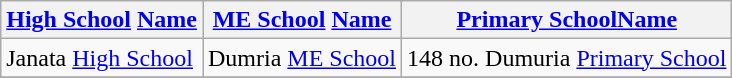<table class="wikitable">
<tr>
<th><a href='#'>High School</a> <a href='#'>Name</a></th>
<th><a href='#'>ME School</a> <a href='#'>Name</a></th>
<th><a href='#'>Primary School</a><a href='#'>Name</a></th>
</tr>
<tr>
<td>Janata <a href='#'>High School</a></td>
<td>Dumria <a href='#'>ME School</a></td>
<td>148 no. Dumuria <a href='#'>Primary School</a></td>
</tr>
<tr>
</tr>
</table>
